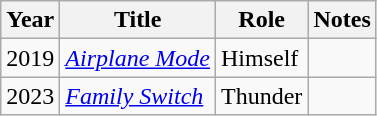<table class="wikitable plainrowheaders sortable">
<tr>
<th>Year</th>
<th>Title</th>
<th>Role</th>
<th>Notes</th>
</tr>
<tr>
<td>2019</td>
<td><em><a href='#'>Airplane Mode</a></em></td>
<td>Himself</td>
<td></td>
</tr>
<tr>
<td>2023</td>
<td><em><a href='#'>Family Switch</a></em></td>
<td>Thunder</td>
<td></td>
</tr>
</table>
